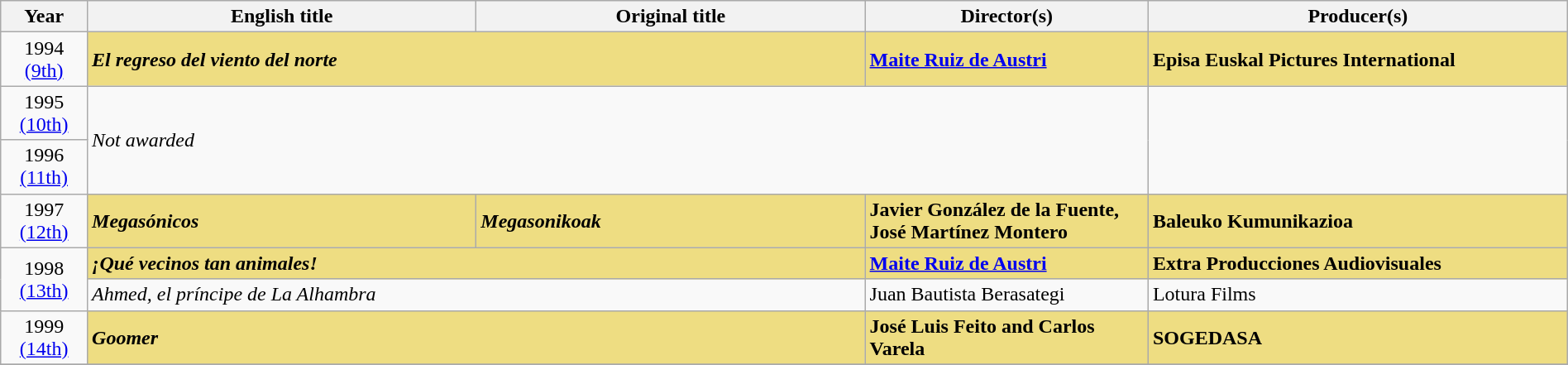<table class="wikitable sortable" width="100%" cellpadding="5">
<tr>
<th width="50">Year</th>
<th width="250">English title</th>
<th width="250">Original title</th>
<th width="180">Director(s)</th>
<th width="270">Producer(s)</th>
</tr>
<tr>
<td style="text-align:center;">1994<br><a href='#'>(9th)</a></td>
<td colspan="2" style="background:#eedd82;"><strong><em>El regreso del viento del norte</em></strong></td>
<td style="background:#eedd82;"><strong><a href='#'>Maite Ruiz de Austri</a></strong></td>
<td style="background:#eedd82;"><strong>Episa Euskal Pictures International</strong></td>
</tr>
<tr>
<td style="text-align:center;">1995<br><a href='#'>(10th)</a></td>
<td rowspan="2" colspan="3"><em>Not awarded</em></td>
</tr>
<tr>
<td style="text-align:center;">1996<br><a href='#'>(11th)</a></td>
</tr>
<tr>
<td style="text-align:center;">1997<br><a href='#'>(12th)</a></td>
<td style="background:#eedd82;"><strong><em>Megasónicos</em></strong></td>
<td style="background:#eedd82;"><strong><em>Megasonikoak</em></strong></td>
<td style="background:#eedd82;"><strong>Javier González de la Fuente, José Martínez Montero</strong></td>
<td style="background:#eedd82;"><strong>Baleuko Kumunikazioa</strong></td>
</tr>
<tr>
<td rowspan="2" style="text-align:center;">1998<br><a href='#'>(13th)</a></td>
<td colspan="2" style="background:#eedd82;"><strong><em>¡Qué vecinos tan animales!</em></strong></td>
<td style="background:#eedd82;"><strong><a href='#'>Maite Ruiz de Austri</a></strong></td>
<td style="background:#eedd82;"><strong>Extra Producciones Audiovisuales</strong></td>
</tr>
<tr>
<td colspan="2"><em>Ahmed, el príncipe de La Alhambra</em></td>
<td>Juan Bautista Berasategi</td>
<td>Lotura Films</td>
</tr>
<tr>
<td style="text-align:center;">1999<br><a href='#'>(14th)</a></td>
<td colspan="2" style="background:#eedd82;"><strong><em>Goomer</em></strong></td>
<td style="background:#eedd82;"><strong>José Luis Feito and Carlos Varela</strong></td>
<td style="background:#eedd82;"><strong>SOGEDASA</strong></td>
</tr>
<tr>
</tr>
</table>
